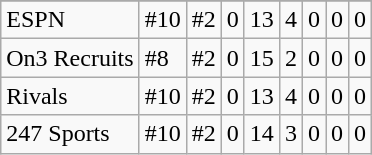<table class="wikitable">
<tr>
</tr>
<tr>
<td>ESPN </td>
<td>#10</td>
<td>#2</td>
<td>0</td>
<td>13</td>
<td>4</td>
<td>0</td>
<td>0</td>
<td>0</td>
</tr>
<tr>
<td>On3 Recruits </td>
<td>#8</td>
<td>#2</td>
<td>0</td>
<td>15</td>
<td>2</td>
<td>0</td>
<td>0</td>
<td>0</td>
</tr>
<tr>
<td>Rivals </td>
<td>#10</td>
<td>#2</td>
<td>0</td>
<td>13</td>
<td>4</td>
<td>0</td>
<td>0</td>
<td>0</td>
</tr>
<tr>
<td>247 Sports </td>
<td>#10</td>
<td>#2</td>
<td>0</td>
<td>14</td>
<td>3</td>
<td>0</td>
<td>0</td>
<td>0</td>
</tr>
</table>
